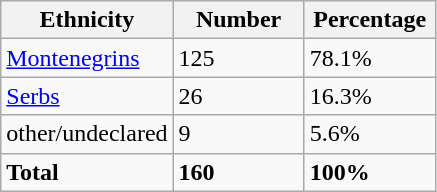<table class="wikitable">
<tr>
<th width="100px">Ethnicity</th>
<th width="80px">Number</th>
<th width="80px">Percentage</th>
</tr>
<tr>
<td><a href='#'>Montenegrins</a></td>
<td>125</td>
<td>78.1%</td>
</tr>
<tr>
<td><a href='#'>Serbs</a></td>
<td>26</td>
<td>16.3%</td>
</tr>
<tr>
<td>other/undeclared</td>
<td>9</td>
<td>5.6%</td>
</tr>
<tr>
<td><strong>Total</strong></td>
<td><strong>160</strong></td>
<td><strong>100%</strong></td>
</tr>
</table>
